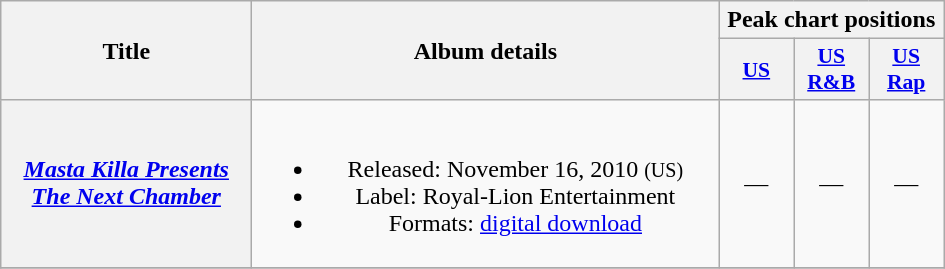<table class="wikitable plainrowheaders" style="text-align:center;">
<tr>
<th scope="col" rowspan="2" style="width:10em;">Title</th>
<th scope="col" rowspan="2" style="width:19em;">Album details</th>
<th scope="col" colspan="3">Peak chart positions</th>
</tr>
<tr>
<th scope="col" style="width:3em;font-size:90%;"><a href='#'>US</a></th>
<th scope="col" style="width:3em;font-size:90%;"><a href='#'>US R&B</a></th>
<th scope="col" style="width:3em;font-size:90%;"><a href='#'>US<br>Rap</a></th>
</tr>
<tr>
<th scope="row"><em><a href='#'>Masta Killa Presents The Next Chamber</a></em></th>
<td><br><ul><li>Released: November 16, 2010 <small>(US)</small></li><li>Label: Royal-Lion Entertainment</li><li>Formats: <a href='#'>digital download</a></li></ul></td>
<td>—</td>
<td>—</td>
<td>—</td>
</tr>
<tr>
</tr>
</table>
